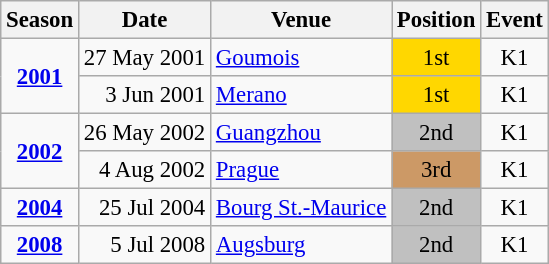<table class="wikitable" style="text-align:center; font-size:95%;">
<tr>
<th>Season</th>
<th>Date</th>
<th>Venue</th>
<th>Position</th>
<th>Event</th>
</tr>
<tr>
<td rowspan=2><strong><a href='#'>2001</a></strong></td>
<td align=right>27 May 2001</td>
<td align=left><a href='#'>Goumois</a></td>
<td bgcolor=gold>1st</td>
<td>K1</td>
</tr>
<tr>
<td align=right>3 Jun 2001</td>
<td align=left><a href='#'>Merano</a></td>
<td bgcolor=gold>1st</td>
<td>K1</td>
</tr>
<tr>
<td rowspan=2><strong><a href='#'>2002</a></strong></td>
<td align=right>26 May 2002</td>
<td align=left><a href='#'>Guangzhou</a></td>
<td bgcolor=silver>2nd</td>
<td>K1</td>
</tr>
<tr>
<td align=right>4 Aug 2002</td>
<td align=left><a href='#'>Prague</a></td>
<td bgcolor=cc9966>3rd</td>
<td>K1</td>
</tr>
<tr>
<td><strong><a href='#'>2004</a></strong></td>
<td align=right>25 Jul 2004</td>
<td align=left><a href='#'>Bourg St.-Maurice</a></td>
<td bgcolor=silver>2nd</td>
<td>K1</td>
</tr>
<tr>
<td><strong><a href='#'>2008</a></strong></td>
<td align=right>5 Jul 2008</td>
<td align=left><a href='#'>Augsburg</a></td>
<td bgcolor=silver>2nd</td>
<td>K1</td>
</tr>
</table>
